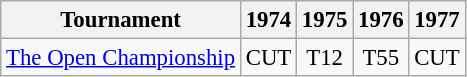<table class="wikitable" style="font-size:95%;text-align:center;">
<tr>
<th>Tournament</th>
<th>1974</th>
<th>1975</th>
<th>1976</th>
<th>1977</th>
</tr>
<tr>
<td align=left><a href='#'>The Open Championship</a></td>
<td>CUT</td>
<td>T12</td>
<td>T55</td>
<td>CUT</td>
</tr>
</table>
